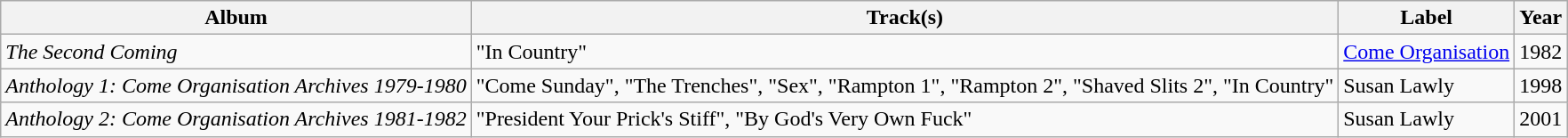<table class="wikitable">
<tr>
<th>Album</th>
<th>Track(s)</th>
<th>Label</th>
<th>Year</th>
</tr>
<tr>
<td><em>The Second Coming</em></td>
<td>"In Country"</td>
<td><a href='#'>Come Organisation</a></td>
<td>1982</td>
</tr>
<tr>
<td><em>Anthology 1: Come Organisation Archives 1979-1980</em></td>
<td>"Come Sunday", "The Trenches", "Sex", "Rampton 1", "Rampton 2", "Shaved Slits 2", "In Country"</td>
<td>Susan Lawly</td>
<td>1998</td>
</tr>
<tr>
<td><em>Anthology 2: Come Organisation Archives 1981-1982</em></td>
<td>"President Your Prick's Stiff", "By God's Very Own Fuck"</td>
<td>Susan Lawly</td>
<td>2001</td>
</tr>
</table>
